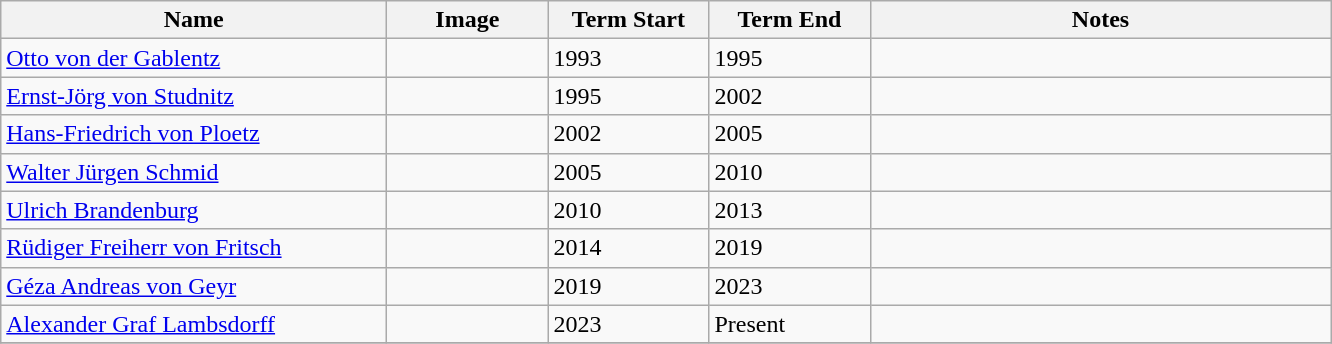<table class="wikitable">
<tr>
<th width="250">Name</th>
<th width="100">Image</th>
<th width="100">Term Start</th>
<th width="100">Term End</th>
<th width="300">Notes</th>
</tr>
<tr>
<td><a href='#'>Otto von der Gablentz</a></td>
<td></td>
<td>1993</td>
<td>1995</td>
<td></td>
</tr>
<tr>
<td><a href='#'>Ernst-Jörg von Studnitz</a></td>
<td></td>
<td>1995</td>
<td>2002</td>
<td></td>
</tr>
<tr>
<td><a href='#'>Hans-Friedrich von Ploetz</a></td>
<td></td>
<td>2002</td>
<td>2005</td>
<td></td>
</tr>
<tr>
<td><a href='#'>Walter Jürgen Schmid</a></td>
<td></td>
<td>2005</td>
<td>2010</td>
<td></td>
</tr>
<tr>
<td><a href='#'>Ulrich Brandenburg</a></td>
<td></td>
<td>2010</td>
<td>2013</td>
<td></td>
</tr>
<tr>
<td><a href='#'>Rüdiger Freiherr von Fritsch</a></td>
<td></td>
<td>2014</td>
<td>2019</td>
<td></td>
</tr>
<tr>
<td><a href='#'>Géza Andreas von Geyr</a></td>
<td></td>
<td>2019</td>
<td>2023</td>
<td></td>
</tr>
<tr>
<td><a href='#'>Alexander Graf Lambsdorff</a></td>
<td></td>
<td>2023</td>
<td>Present</td>
<td></td>
</tr>
<tr>
</tr>
</table>
